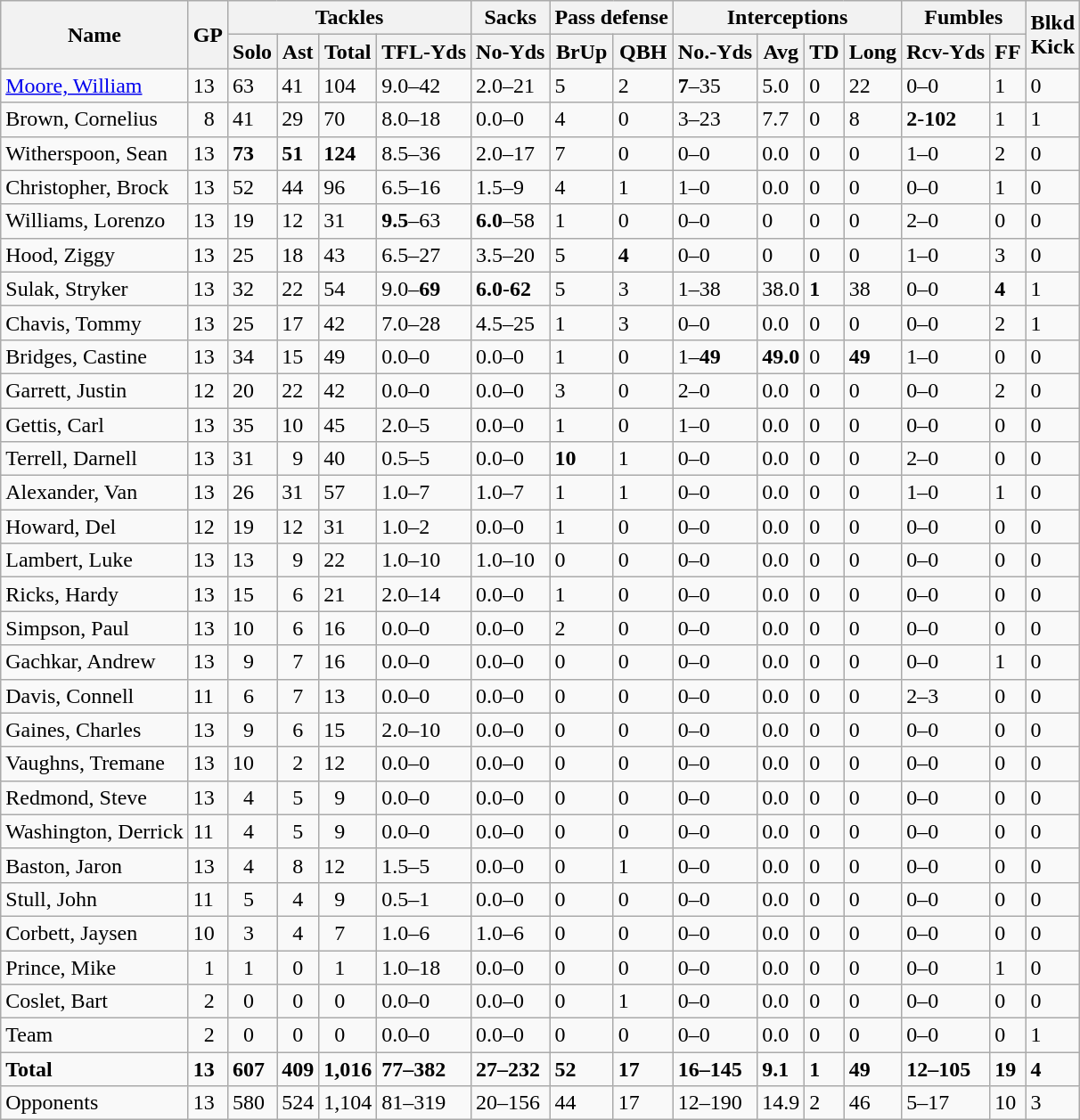<table class="wikitable" style="white-space:nowrap">
<tr>
<th rowspan="2">Name</th>
<th rowspan="2">GP</th>
<th colspan="4">Tackles</th>
<th>Sacks</th>
<th colspan="2">Pass defense</th>
<th colspan="4">Interceptions</th>
<th colspan="2">Fumbles</th>
<th rowspan="2">Blkd<br>Kick</th>
</tr>
<tr>
<th>Solo</th>
<th>Ast</th>
<th>Total</th>
<th>TFL-Yds</th>
<th>No-Yds</th>
<th>BrUp</th>
<th>QBH</th>
<th>No.-Yds</th>
<th>Avg</th>
<th>TD</th>
<th>Long</th>
<th>Rcv-Yds</th>
<th>FF<br>


</th>
</tr>
<tr>
<td><a href='#'>Moore, William</a></td>
<td>13</td>
<td>63</td>
<td>41</td>
<td>104</td>
<td>9.0–42</td>
<td>2.0–21</td>
<td>5</td>
<td>2</td>
<td><strong>7</strong>–35</td>
<td>5.0</td>
<td>0</td>
<td>22</td>
<td>0–0</td>
<td>1</td>
<td>0</td>
</tr>
<tr>
<td>Brown, Cornelius</td>
<td>  8</td>
<td>41</td>
<td>29</td>
<td>70</td>
<td>8.0–18</td>
<td>0.0–0</td>
<td>4</td>
<td>0</td>
<td>3–23</td>
<td>7.7</td>
<td>0</td>
<td>8</td>
<td><strong>2</strong>-<strong>102</strong></td>
<td>1</td>
<td>1</td>
</tr>
<tr>
<td>Witherspoon, Sean</td>
<td>13</td>
<td><strong>73</strong></td>
<td><strong>51</strong></td>
<td><strong>124</strong></td>
<td>8.5–36</td>
<td>2.0–17</td>
<td>7</td>
<td>0</td>
<td>0–0</td>
<td>0.0</td>
<td>0</td>
<td>0</td>
<td>1–0</td>
<td>2</td>
<td>0</td>
</tr>
<tr>
<td>Christopher, Brock</td>
<td>13</td>
<td>52</td>
<td>44</td>
<td>96</td>
<td>6.5–16</td>
<td>1.5–9</td>
<td>4</td>
<td>1</td>
<td>1–0</td>
<td>0.0</td>
<td>0</td>
<td>0</td>
<td>0–0</td>
<td>1</td>
<td>0</td>
</tr>
<tr>
<td>Williams, Lorenzo</td>
<td>13</td>
<td>19</td>
<td>12</td>
<td>31</td>
<td><strong>9.5</strong>–63</td>
<td><strong>6.0</strong>–58</td>
<td>1</td>
<td>0</td>
<td>0–0</td>
<td>0</td>
<td>0</td>
<td>0</td>
<td>2–0</td>
<td>0</td>
<td>0</td>
</tr>
<tr>
<td>Hood, Ziggy</td>
<td>13</td>
<td>25</td>
<td>18</td>
<td>43</td>
<td>6.5–27</td>
<td>3.5–20</td>
<td>5</td>
<td><strong>4</strong></td>
<td>0–0</td>
<td>0</td>
<td>0</td>
<td>0</td>
<td>1–0</td>
<td>3</td>
<td>0</td>
</tr>
<tr>
<td>Sulak, Stryker</td>
<td>13</td>
<td>32</td>
<td>22</td>
<td>54</td>
<td>9.0–<strong>69</strong></td>
<td><strong>6.0</strong>-<strong>62</strong></td>
<td>5</td>
<td>3</td>
<td>1–38</td>
<td>38.0</td>
<td><strong>1</strong></td>
<td>38</td>
<td>0–0</td>
<td><strong>4</strong></td>
<td>1</td>
</tr>
<tr>
<td>Chavis, Tommy</td>
<td>13</td>
<td>25</td>
<td>17</td>
<td>42</td>
<td>7.0–28</td>
<td>4.5–25</td>
<td>1</td>
<td>3</td>
<td>0–0</td>
<td>0.0</td>
<td>0</td>
<td>0</td>
<td>0–0</td>
<td>2</td>
<td>1</td>
</tr>
<tr>
<td>Bridges, Castine</td>
<td>13</td>
<td>34</td>
<td>15</td>
<td>49</td>
<td>0.0–0</td>
<td>0.0–0</td>
<td>1</td>
<td>0</td>
<td>1–<strong>49</strong></td>
<td><strong>49.0</strong></td>
<td>0</td>
<td><strong>49</strong></td>
<td>1–0</td>
<td>0</td>
<td>0</td>
</tr>
<tr>
<td>Garrett, Justin</td>
<td>12</td>
<td>20</td>
<td>22</td>
<td>42</td>
<td>0.0–0</td>
<td>0.0–0</td>
<td>3</td>
<td>0</td>
<td>2–0</td>
<td>0.0</td>
<td>0</td>
<td>0</td>
<td>0–0</td>
<td>2</td>
<td>0</td>
</tr>
<tr>
<td>Gettis, Carl</td>
<td>13</td>
<td>35</td>
<td>10</td>
<td>45</td>
<td>2.0–5</td>
<td>0.0–0</td>
<td>1</td>
<td>0</td>
<td>1–0</td>
<td>0.0</td>
<td>0</td>
<td>0</td>
<td>0–0</td>
<td>0</td>
<td>0</td>
</tr>
<tr>
<td>Terrell, Darnell</td>
<td>13</td>
<td>31</td>
<td>  9</td>
<td>40</td>
<td>0.5–5</td>
<td>0.0–0</td>
<td><strong>10</strong></td>
<td>1</td>
<td>0–0</td>
<td>0.0</td>
<td>0</td>
<td>0</td>
<td>2–0</td>
<td>0</td>
<td>0</td>
</tr>
<tr>
<td>Alexander, Van</td>
<td>13</td>
<td>26</td>
<td>31</td>
<td>57</td>
<td>1.0–7</td>
<td>1.0–7</td>
<td>1</td>
<td>1</td>
<td>0–0</td>
<td>0.0</td>
<td>0</td>
<td>0</td>
<td>1–0</td>
<td>1</td>
<td>0</td>
</tr>
<tr>
<td>Howard, Del</td>
<td>12</td>
<td>19</td>
<td>12</td>
<td>31</td>
<td>1.0–2</td>
<td>0.0–0</td>
<td>1</td>
<td>0</td>
<td>0–0</td>
<td>0.0</td>
<td>0</td>
<td>0</td>
<td>0–0</td>
<td>0</td>
<td>0</td>
</tr>
<tr>
<td>Lambert, Luke</td>
<td>13</td>
<td>13</td>
<td>  9</td>
<td>22</td>
<td>1.0–10</td>
<td>1.0–10</td>
<td>0</td>
<td>0</td>
<td>0–0</td>
<td>0.0</td>
<td>0</td>
<td>0</td>
<td>0–0</td>
<td>0</td>
<td>0</td>
</tr>
<tr>
<td>Ricks, Hardy</td>
<td>13</td>
<td>15</td>
<td>  6</td>
<td>21</td>
<td>2.0–14</td>
<td>0.0–0</td>
<td>1</td>
<td>0</td>
<td>0–0</td>
<td>0.0</td>
<td>0</td>
<td>0</td>
<td>0–0</td>
<td>0</td>
<td>0</td>
</tr>
<tr>
<td>Simpson, Paul</td>
<td>13</td>
<td>10</td>
<td>  6</td>
<td>16</td>
<td>0.0–0</td>
<td>0.0–0</td>
<td>2</td>
<td>0</td>
<td>0–0</td>
<td>0.0</td>
<td>0</td>
<td>0</td>
<td>0–0</td>
<td>0</td>
<td>0</td>
</tr>
<tr>
<td>Gachkar, Andrew</td>
<td>13</td>
<td>  9</td>
<td>  7</td>
<td>16</td>
<td>0.0–0</td>
<td>0.0–0</td>
<td>0</td>
<td>0</td>
<td>0–0</td>
<td>0.0</td>
<td>0</td>
<td>0</td>
<td>0–0</td>
<td>1</td>
<td>0</td>
</tr>
<tr>
<td>Davis, Connell</td>
<td>11</td>
<td>  6</td>
<td>  7</td>
<td>13</td>
<td>0.0–0</td>
<td>0.0–0</td>
<td>0</td>
<td>0</td>
<td>0–0</td>
<td>0.0</td>
<td>0</td>
<td>0</td>
<td>2–3</td>
<td>0</td>
<td>0</td>
</tr>
<tr>
<td>Gaines, Charles</td>
<td>13</td>
<td>  9</td>
<td>  6</td>
<td>15</td>
<td>2.0–10</td>
<td>0.0–0</td>
<td>0</td>
<td>0</td>
<td>0–0</td>
<td>0.0</td>
<td>0</td>
<td>0</td>
<td>0–0</td>
<td>0</td>
<td>0</td>
</tr>
<tr>
<td>Vaughns, Tremane</td>
<td>13</td>
<td>10</td>
<td>  2</td>
<td>12</td>
<td>0.0–0</td>
<td>0.0–0</td>
<td>0</td>
<td>0</td>
<td>0–0</td>
<td>0.0</td>
<td>0</td>
<td>0</td>
<td>0–0</td>
<td>0</td>
<td>0</td>
</tr>
<tr>
<td>Redmond, Steve</td>
<td>13</td>
<td>  4</td>
<td>  5</td>
<td>  9</td>
<td>0.0–0</td>
<td>0.0–0</td>
<td>0</td>
<td>0</td>
<td>0–0</td>
<td>0.0</td>
<td>0</td>
<td>0</td>
<td>0–0</td>
<td>0</td>
<td>0</td>
</tr>
<tr>
<td>Washington, Derrick</td>
<td>11</td>
<td>  4</td>
<td>  5</td>
<td>  9</td>
<td>0.0–0</td>
<td>0.0–0</td>
<td>0</td>
<td>0</td>
<td>0–0</td>
<td>0.0</td>
<td>0</td>
<td>0</td>
<td>0–0</td>
<td>0</td>
<td>0</td>
</tr>
<tr>
<td>Baston, Jaron</td>
<td>13</td>
<td>  4</td>
<td>  8</td>
<td>12</td>
<td>1.5–5</td>
<td>0.0–0</td>
<td>0</td>
<td>1</td>
<td>0–0</td>
<td>0.0</td>
<td>0</td>
<td>0</td>
<td>0–0</td>
<td>0</td>
<td>0</td>
</tr>
<tr>
<td>Stull, John</td>
<td>11</td>
<td>  5</td>
<td>  4</td>
<td>  9</td>
<td>0.5–1</td>
<td>0.0–0</td>
<td>0</td>
<td>0</td>
<td>0–0</td>
<td>0.0</td>
<td>0</td>
<td>0</td>
<td>0–0</td>
<td>0</td>
<td>0</td>
</tr>
<tr>
<td>Corbett, Jaysen</td>
<td>10</td>
<td>  3</td>
<td>  4</td>
<td>  7</td>
<td>1.0–6</td>
<td>1.0–6</td>
<td>0</td>
<td>0</td>
<td>0–0</td>
<td>0.0</td>
<td>0</td>
<td>0</td>
<td>0–0</td>
<td>0</td>
<td>0</td>
</tr>
<tr>
<td>Prince, Mike</td>
<td>  1</td>
<td>  1</td>
<td>  0</td>
<td>  1</td>
<td>1.0–18</td>
<td>0.0–0</td>
<td>0</td>
<td>0</td>
<td>0–0</td>
<td>0.0</td>
<td>0</td>
<td>0</td>
<td>0–0</td>
<td>1</td>
<td>0</td>
</tr>
<tr>
<td>Coslet, Bart</td>
<td>  2</td>
<td>  0</td>
<td>  0</td>
<td>  0</td>
<td>0.0–0</td>
<td>0.0–0</td>
<td>0</td>
<td>1</td>
<td>0–0</td>
<td>0.0</td>
<td>0</td>
<td>0</td>
<td>0–0</td>
<td>0</td>
<td>0</td>
</tr>
<tr>
<td>Team</td>
<td>  2</td>
<td>  0</td>
<td>  0</td>
<td>  0</td>
<td>0.0–0</td>
<td>0.0–0</td>
<td>0</td>
<td>0</td>
<td>0–0</td>
<td>0.0</td>
<td>0</td>
<td>0</td>
<td>0–0</td>
<td>0</td>
<td>1</td>
</tr>
<tr style="font-weight:bold;">
<td>Total</td>
<td>13</td>
<td>607</td>
<td>409</td>
<td>1,016</td>
<td>77–382</td>
<td>27–232</td>
<td>52</td>
<td>17</td>
<td>16–145</td>
<td>9.1</td>
<td>1</td>
<td>49</td>
<td>12–105</td>
<td>19</td>
<td>4</td>
</tr>
<tr>
<td>Opponents</td>
<td>13</td>
<td>580</td>
<td>524</td>
<td>1,104</td>
<td>81–319</td>
<td>20–156</td>
<td>44</td>
<td>17</td>
<td>12–190</td>
<td>14.9</td>
<td>2</td>
<td>46</td>
<td>5–17</td>
<td>10</td>
<td>3</td>
</tr>
</table>
